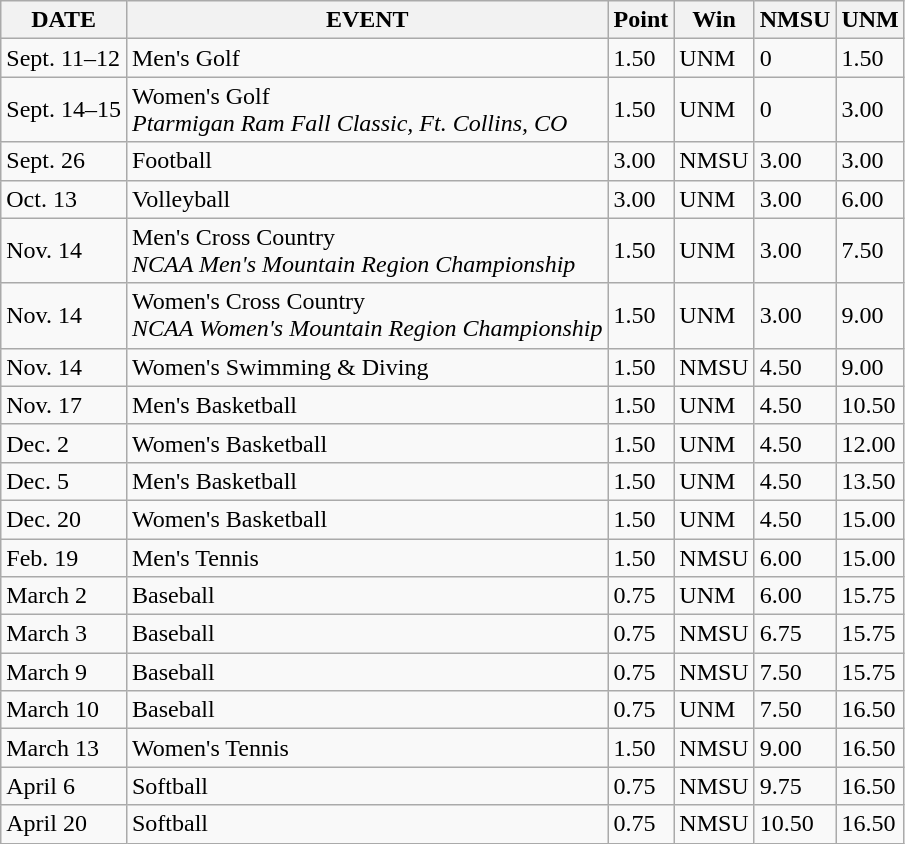<table class="wikitable">
<tr>
<th>DATE</th>
<th>EVENT</th>
<th>Point</th>
<th>Win</th>
<th>NMSU</th>
<th>UNM</th>
</tr>
<tr>
<td>Sept. 11–12</td>
<td>Men's Golf</td>
<td>1.50</td>
<td>UNM</td>
<td>0</td>
<td>1.50</td>
</tr>
<tr>
<td>Sept. 14–15</td>
<td>Women's Golf<br><em>Ptarmigan Ram Fall Classic, Ft. Collins, CO</em></td>
<td>1.50</td>
<td>UNM</td>
<td>0</td>
<td>3.00</td>
</tr>
<tr>
<td>Sept. 26</td>
<td>Football</td>
<td>3.00</td>
<td>NMSU</td>
<td>3.00</td>
<td>3.00</td>
</tr>
<tr>
<td>Oct. 13</td>
<td>Volleyball</td>
<td>3.00</td>
<td>UNM</td>
<td>3.00</td>
<td>6.00</td>
</tr>
<tr>
<td>Nov. 14</td>
<td>Men's Cross Country<br><em>NCAA Men's Mountain Region Championship</em></td>
<td>1.50</td>
<td>UNM</td>
<td>3.00</td>
<td>7.50</td>
</tr>
<tr>
<td>Nov. 14</td>
<td>Women's Cross Country<br><em>NCAA Women's Mountain Region Championship</em></td>
<td>1.50</td>
<td>UNM</td>
<td>3.00</td>
<td>9.00</td>
</tr>
<tr>
<td>Nov. 14</td>
<td>Women's Swimming & Diving</td>
<td>1.50</td>
<td>NMSU</td>
<td>4.50</td>
<td>9.00</td>
</tr>
<tr>
<td>Nov. 17</td>
<td>Men's Basketball</td>
<td>1.50</td>
<td>UNM</td>
<td>4.50</td>
<td>10.50</td>
</tr>
<tr>
<td>Dec. 2</td>
<td>Women's Basketball</td>
<td>1.50</td>
<td>UNM</td>
<td>4.50</td>
<td>12.00</td>
</tr>
<tr>
<td>Dec. 5</td>
<td>Men's Basketball</td>
<td>1.50</td>
<td>UNM</td>
<td>4.50</td>
<td>13.50</td>
</tr>
<tr>
<td>Dec. 20</td>
<td>Women's Basketball</td>
<td>1.50</td>
<td>UNM</td>
<td>4.50</td>
<td>15.00</td>
</tr>
<tr>
<td>Feb. 19</td>
<td>Men's Tennis</td>
<td>1.50</td>
<td>NMSU</td>
<td>6.00</td>
<td>15.00</td>
</tr>
<tr>
<td>March 2</td>
<td>Baseball</td>
<td>0.75</td>
<td>UNM</td>
<td>6.00</td>
<td>15.75</td>
</tr>
<tr>
<td>March 3</td>
<td>Baseball</td>
<td>0.75</td>
<td>NMSU</td>
<td>6.75</td>
<td>15.75</td>
</tr>
<tr>
<td>March 9</td>
<td>Baseball</td>
<td>0.75</td>
<td>NMSU</td>
<td>7.50</td>
<td>15.75</td>
</tr>
<tr>
<td>March 10</td>
<td>Baseball</td>
<td>0.75</td>
<td>UNM</td>
<td>7.50</td>
<td>16.50</td>
</tr>
<tr>
<td>March 13</td>
<td>Women's Tennis</td>
<td>1.50</td>
<td>NMSU</td>
<td>9.00</td>
<td>16.50</td>
</tr>
<tr>
<td>April 6</td>
<td>Softball</td>
<td>0.75</td>
<td>NMSU</td>
<td>9.75</td>
<td>16.50</td>
</tr>
<tr>
<td>April 20</td>
<td>Softball</td>
<td>0.75</td>
<td>NMSU</td>
<td>10.50</td>
<td>16.50</td>
</tr>
</table>
